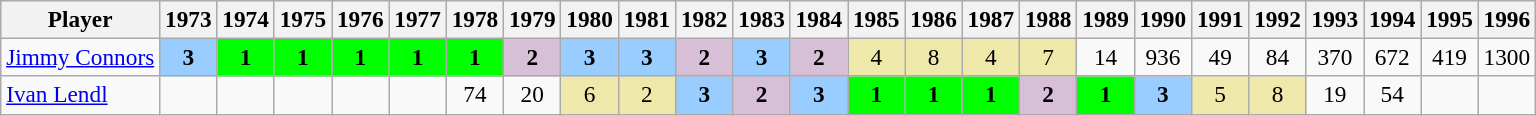<table class="wikitable" style="text-align:center;font-size:97%">
<tr>
<th>Player</th>
<th>1973</th>
<th>1974</th>
<th>1975</th>
<th>1976</th>
<th>1977</th>
<th>1978</th>
<th>1979</th>
<th>1980</th>
<th>1981</th>
<th>1982</th>
<th>1983</th>
<th>1984</th>
<th>1985</th>
<th>1986</th>
<th>1987</th>
<th>1988</th>
<th>1989</th>
<th>1990</th>
<th>1991</th>
<th>1992</th>
<th>1993</th>
<th>1994</th>
<th>1995</th>
<th>1996</th>
</tr>
<tr>
<td align="left"><a href='#'>Jimmy Connors</a></td>
<td bgcolor=99ccff><strong>3</strong></td>
<td bgcolor=lime><strong>1</strong></td>
<td bgcolor=lime><strong>1</strong></td>
<td bgcolor=lime><strong>1</strong></td>
<td bgcolor=lime><strong>1</strong></td>
<td bgcolor=lime><strong>1</strong></td>
<td bgcolor=d8bfd8><strong>2</strong></td>
<td bgcolor=99ccff><strong>3</strong></td>
<td bgcolor=99ccff><strong>3</strong></td>
<td bgcolor=d8bfd8><strong>2</strong></td>
<td bgcolor=99ccff><strong>3</strong></td>
<td bgcolor=d8bfd8><strong>2</strong></td>
<td bgcolor=eee8aa>4</td>
<td bgcolor=eee8aa>8</td>
<td bgcolor=eee8aa>4</td>
<td bgcolor=eee8aa>7</td>
<td>14</td>
<td>936</td>
<td>49</td>
<td>84</td>
<td>370</td>
<td>672</td>
<td>419</td>
<td>1300</td>
</tr>
<tr>
<td align="left"><a href='#'>Ivan Lendl</a></td>
<td></td>
<td></td>
<td></td>
<td></td>
<td></td>
<td>74</td>
<td>20</td>
<td style="background:#eee8aa;">6</td>
<td style="background:#eee8aa;">2</td>
<td style="background:#9cf;"><strong>3</strong></td>
<td style="background:thistle;"><strong>2</strong></td>
<td style="background:#9cf;"><strong>3</strong></td>
<td style="background:#0f0;"><strong>1</strong></td>
<td style="background:#0f0;"><strong>1</strong></td>
<td style="background:#0f0;"><strong>1</strong></td>
<td style="background:thistle;"><strong>2</strong></td>
<td style="background:#0f0;"><strong>1</strong></td>
<td style="background:#9cf;"><strong>3</strong></td>
<td style="background:#eee8aa;">5</td>
<td style="background:#eee8aa;">8</td>
<td>19</td>
<td>54</td>
<td></td>
<td></td>
</tr>
</table>
